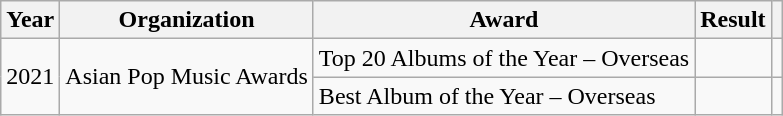<table class="wikitable plainrowheaders">
<tr align=center>
<th scope="col">Year</th>
<th scope="col">Organization</th>
<th scope="col">Award</th>
<th scope="col">Result</th>
<th scope="col"></th>
</tr>
<tr>
<td align="center" rowspan="2">2021</td>
<td rowspan="2">Asian Pop Music Awards</td>
<td>Top 20 Albums of the Year – Overseas</td>
<td></td>
<td style="text-align:center"></td>
</tr>
<tr>
<td>Best Album of the Year – Overseas</td>
<td></td>
<td style="text-align:center"></td>
</tr>
</table>
